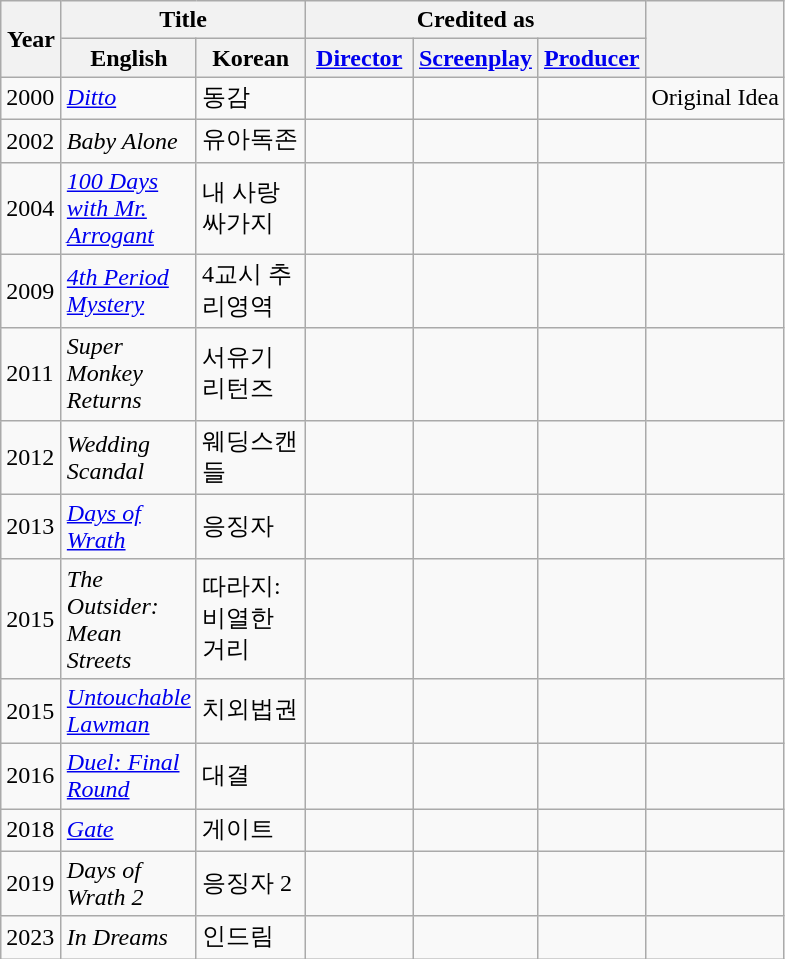<table class="wikitable sortable plainrowheaders">
<tr>
<th rowspan="2" style="width:33px;">Year</th>
<th colspan="2">Title</th>
<th colspan="3">Credited as</th>
<th rowspan="2" class="unsortable"></th>
</tr>
<tr>
<th width="65" class="unsortable">English</th>
<th width="65" class="unsortable">Korean</th>
<th width="65" class="unsortable"><a href='#'>Director</a></th>
<th width="65" class="unsortable"><a href='#'>Screenplay</a></th>
<th width="65" class="unsortable"><a href='#'>Producer</a></th>
</tr>
<tr>
<td>2000</td>
<td><em><a href='#'>Ditto</a></em></td>
<td>동감</td>
<td></td>
<td></td>
<td></td>
<td>Original Idea</td>
</tr>
<tr>
<td>2002</td>
<td><em>Baby Alone</em></td>
<td>유아독존</td>
<td></td>
<td></td>
<td></td>
<td></td>
</tr>
<tr>
<td>2004</td>
<td><em><a href='#'>100 Days with Mr. Arrogant</a></em></td>
<td>내 사랑 싸가지</td>
<td></td>
<td></td>
<td></td>
<td></td>
</tr>
<tr>
<td>2009</td>
<td><em><a href='#'>4th Period Mystery</a></em></td>
<td>4교시 추리영역</td>
<td></td>
<td></td>
<td></td>
<td></td>
</tr>
<tr>
<td>2011</td>
<td><em>Super Monkey Returns</em></td>
<td>서유기 리턴즈</td>
<td></td>
<td></td>
<td></td>
<td></td>
</tr>
<tr>
<td>2012</td>
<td><em>Wedding Scandal</em></td>
<td>웨딩스캔들</td>
<td></td>
<td></td>
<td></td>
<td></td>
</tr>
<tr>
<td>2013</td>
<td><em><a href='#'>Days of Wrath</a></em></td>
<td>응징자</td>
<td></td>
<td></td>
<td></td>
<td></td>
</tr>
<tr>
<td>2015</td>
<td><em>The Outsider: Mean Streets</em></td>
<td>따라지: 비열한 거리</td>
<td></td>
<td></td>
<td></td>
<td></td>
</tr>
<tr>
<td>2015</td>
<td><em><a href='#'>Untouchable Lawman</a></em></td>
<td>치외법권</td>
<td></td>
<td></td>
<td></td>
<td></td>
</tr>
<tr>
<td>2016</td>
<td><em><a href='#'>Duel: Final Round</a></em></td>
<td>대결</td>
<td></td>
<td></td>
<td></td>
<td></td>
</tr>
<tr>
<td>2018</td>
<td><em><a href='#'>Gate</a></em></td>
<td>게이트</td>
<td></td>
<td></td>
<td></td>
<td></td>
</tr>
<tr>
<td>2019</td>
<td><em>Days of Wrath 2</em></td>
<td>응징자 2</td>
<td></td>
<td></td>
<td></td>
<td></td>
</tr>
<tr>
<td>2023</td>
<td><em>In Dreams</em></td>
<td>인드림</td>
<td></td>
<td></td>
<td></td>
<td></td>
</tr>
</table>
